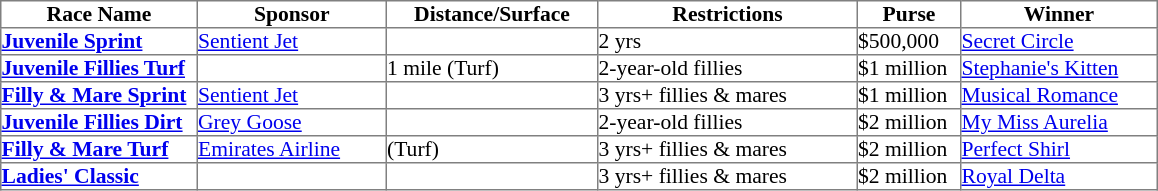<table border="1" cellpadding="0" style="border-collapse: collapse; font-size:90%">
<tr bgcolor="FFFFFF" align="center">
<td width="130px"><strong>Race Name</strong></td>
<td width="125px"><strong>Sponsor</strong></td>
<td width="140px"><strong>Distance/Surface</strong></td>
<td width="172px"><strong>Restrictions</strong></td>
<td width="68px"><strong>Purse</strong></td>
<td width="130px"><strong>Winner</strong></td>
</tr>
<tr>
<td><strong><a href='#'>Juvenile Sprint</a></strong></td>
<td><a href='#'>Sentient Jet</a></td>
<td></td>
<td>2 yrs</td>
<td>$500,000</td>
<td><a href='#'>Secret Circle</a></td>
</tr>
<tr>
<td><strong><a href='#'>Juvenile Fillies Turf</a></strong></td>
<td></td>
<td>1 mile (Turf)</td>
<td>2-year-old fillies</td>
<td>$1 million</td>
<td><a href='#'>Stephanie's Kitten</a></td>
</tr>
<tr>
<td><strong><a href='#'>Filly & Mare Sprint</a></strong></td>
<td><a href='#'>Sentient Jet</a></td>
<td></td>
<td>3 yrs+ fillies & mares</td>
<td>$1 million</td>
<td><a href='#'>Musical Romance</a></td>
</tr>
<tr>
<td><strong><a href='#'>Juvenile Fillies Dirt</a></strong></td>
<td><a href='#'>Grey Goose</a></td>
<td></td>
<td>2-year-old fillies</td>
<td>$2 million</td>
<td><a href='#'>My Miss Aurelia</a></td>
</tr>
<tr>
<td><strong><a href='#'>Filly & Mare Turf</a></strong></td>
<td><a href='#'>Emirates Airline</a></td>
<td> (Turf)</td>
<td>3 yrs+ fillies & mares</td>
<td>$2 million</td>
<td><a href='#'>Perfect Shirl</a></td>
</tr>
<tr>
<td><strong><a href='#'>Ladies' Classic</a></strong></td>
<td></td>
<td></td>
<td>3 yrs+ fillies & mares</td>
<td>$2 million</td>
<td><a href='#'>Royal Delta</a></td>
</tr>
</table>
